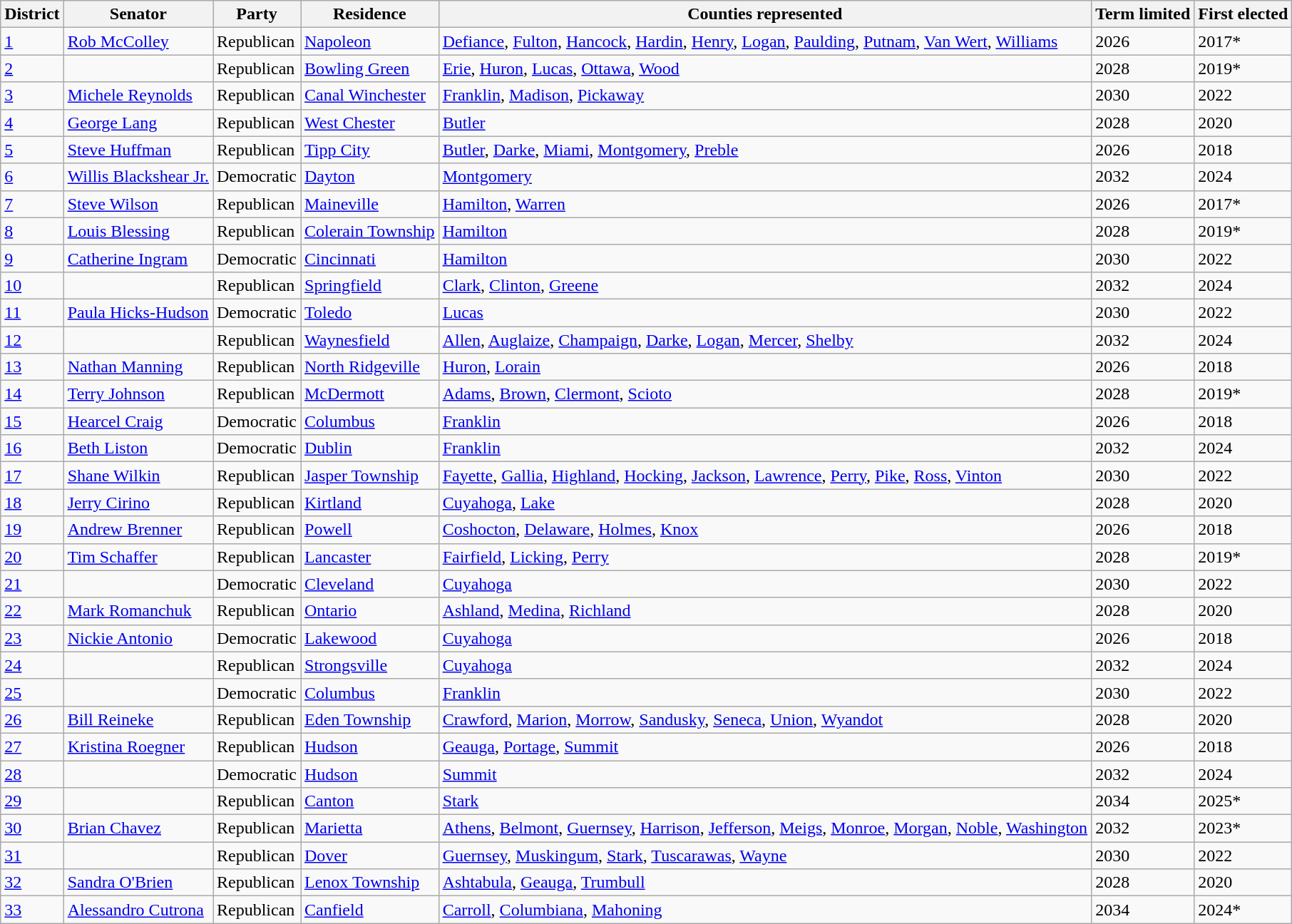<table class="sortable wikitable">
<tr>
<th>District</th>
<th>Senator</th>
<th>Party</th>
<th>Residence</th>
<th>Counties represented</th>
<th>Term limited</th>
<th>First elected</th>
</tr>
<tr>
<td><a href='#'>1</a></td>
<td><a href='#'>Rob McColley</a></td>
<td>Republican</td>
<td><a href='#'>Napoleon</a></td>
<td><a href='#'>Defiance</a>, <a href='#'>Fulton</a>, <a href='#'>Hancock</a>, <a href='#'>Hardin</a>, <a href='#'>Henry</a>, <a href='#'>Logan</a>,  <a href='#'>Paulding</a>, <a href='#'>Putnam</a>, <a href='#'>Van Wert</a>, <a href='#'>Williams</a></td>
<td>2026</td>
<td>2017*</td>
</tr>
<tr>
<td><a href='#'>2</a></td>
<td></td>
<td>Republican</td>
<td><a href='#'>Bowling Green</a></td>
<td><a href='#'>Erie</a>, <a href='#'>Huron</a>, <a href='#'>Lucas</a>, <a href='#'>Ottawa</a>, <a href='#'>Wood</a></td>
<td>2028</td>
<td>2019*</td>
</tr>
<tr>
<td><a href='#'>3</a></td>
<td><a href='#'>Michele Reynolds</a></td>
<td>Republican</td>
<td><a href='#'>Canal Winchester</a></td>
<td><a href='#'>Franklin</a>, <a href='#'>Madison</a>, <a href='#'>Pickaway</a></td>
<td>2030</td>
<td>2022</td>
</tr>
<tr>
<td><a href='#'>4</a></td>
<td><a href='#'>George Lang</a></td>
<td>Republican</td>
<td><a href='#'>West Chester</a></td>
<td><a href='#'>Butler</a></td>
<td>2028</td>
<td>2020</td>
</tr>
<tr>
<td><a href='#'>5</a></td>
<td><a href='#'>Steve Huffman</a></td>
<td>Republican</td>
<td><a href='#'>Tipp City</a></td>
<td><a href='#'>Butler</a>, <a href='#'>Darke</a>, <a href='#'>Miami</a>, <a href='#'>Montgomery</a>, <a href='#'>Preble</a></td>
<td>2026</td>
<td>2018</td>
</tr>
<tr>
<td><a href='#'>6</a></td>
<td><a href='#'>Willis Blackshear Jr.</a></td>
<td>Democratic</td>
<td><a href='#'>Dayton</a></td>
<td><a href='#'>Montgomery</a></td>
<td>2032</td>
<td>2024</td>
</tr>
<tr>
<td><a href='#'>7</a></td>
<td><a href='#'>Steve Wilson</a></td>
<td>Republican</td>
<td><a href='#'>Maineville</a></td>
<td><a href='#'>Hamilton</a>, <a href='#'>Warren</a></td>
<td>2026</td>
<td>2017*</td>
</tr>
<tr>
<td><a href='#'>8</a></td>
<td><a href='#'>Louis Blessing</a></td>
<td>Republican</td>
<td><a href='#'>Colerain Township</a></td>
<td><a href='#'>Hamilton</a></td>
<td>2028</td>
<td>2019*</td>
</tr>
<tr>
<td><a href='#'>9</a></td>
<td><a href='#'>Catherine Ingram</a></td>
<td>Democratic</td>
<td><a href='#'>Cincinnati</a></td>
<td><a href='#'>Hamilton</a></td>
<td>2030</td>
<td>2022</td>
</tr>
<tr>
<td><a href='#'>10</a></td>
<td></td>
<td>Republican</td>
<td><a href='#'>Springfield</a></td>
<td><a href='#'>Clark</a>, <a href='#'>Clinton</a>, <a href='#'>Greene</a></td>
<td>2032</td>
<td>2024</td>
</tr>
<tr>
<td><a href='#'>11</a></td>
<td><a href='#'>Paula Hicks-Hudson</a></td>
<td>Democratic</td>
<td><a href='#'>Toledo</a></td>
<td><a href='#'>Lucas</a></td>
<td>2030</td>
<td>2022</td>
</tr>
<tr>
<td><a href='#'>12</a></td>
<td></td>
<td>Republican</td>
<td><a href='#'>Waynesfield</a></td>
<td><a href='#'>Allen</a>, <a href='#'>Auglaize</a>, <a href='#'>Champaign</a>, <a href='#'>Darke</a>, <a href='#'>Logan</a>, <a href='#'>Mercer</a>, <a href='#'>Shelby</a></td>
<td>2032</td>
<td>2024</td>
</tr>
<tr>
<td><a href='#'>13</a></td>
<td><a href='#'>Nathan Manning</a></td>
<td>Republican</td>
<td><a href='#'>North Ridgeville</a></td>
<td><a href='#'>Huron</a>, <a href='#'>Lorain</a></td>
<td>2026</td>
<td>2018</td>
</tr>
<tr>
<td><a href='#'>14</a></td>
<td><a href='#'>Terry Johnson</a></td>
<td>Republican</td>
<td><a href='#'>McDermott</a></td>
<td><a href='#'>Adams</a>, <a href='#'>Brown</a>, <a href='#'>Clermont</a>,  <a href='#'>Scioto</a></td>
<td>2028</td>
<td>2019*</td>
</tr>
<tr>
<td><a href='#'>15</a></td>
<td><a href='#'>Hearcel Craig</a></td>
<td>Democratic</td>
<td><a href='#'>Columbus</a></td>
<td><a href='#'>Franklin</a></td>
<td>2026</td>
<td>2018</td>
</tr>
<tr>
<td><a href='#'>16</a></td>
<td><a href='#'>Beth Liston</a></td>
<td>Democratic</td>
<td><a href='#'>Dublin</a></td>
<td><a href='#'>Franklin</a></td>
<td>2032</td>
<td>2024</td>
</tr>
<tr>
<td><a href='#'>17</a></td>
<td><a href='#'>Shane Wilkin</a></td>
<td>Republican</td>
<td><a href='#'>Jasper Township</a></td>
<td><a href='#'>Fayette</a>, <a href='#'>Gallia</a>, <a href='#'>Highland</a>, <a href='#'>Hocking</a>,  <a href='#'>Jackson</a>, <a href='#'>Lawrence</a>, <a href='#'>Perry</a>, <a href='#'>Pike</a>, <a href='#'>Ross</a>, <a href='#'>Vinton</a></td>
<td>2030</td>
<td>2022</td>
</tr>
<tr>
<td><a href='#'>18</a></td>
<td><a href='#'>Jerry Cirino</a></td>
<td>Republican</td>
<td><a href='#'>Kirtland</a></td>
<td><a href='#'>Cuyahoga</a>, <a href='#'>Lake</a></td>
<td>2028</td>
<td>2020</td>
</tr>
<tr>
<td><a href='#'>19</a></td>
<td><a href='#'>Andrew Brenner</a></td>
<td>Republican</td>
<td><a href='#'>Powell</a></td>
<td><a href='#'>Coshocton</a>, <a href='#'>Delaware</a>, <a href='#'>Holmes</a>, <a href='#'>Knox</a></td>
<td>2026</td>
<td>2018</td>
</tr>
<tr>
<td><a href='#'>20</a></td>
<td><a href='#'>Tim Schaffer</a></td>
<td>Republican</td>
<td><a href='#'>Lancaster</a></td>
<td><a href='#'>Fairfield</a>, <a href='#'>Licking</a>, <a href='#'>Perry</a></td>
<td>2028</td>
<td>2019*</td>
</tr>
<tr>
<td><a href='#'>21</a></td>
<td></td>
<td>Democratic</td>
<td><a href='#'>Cleveland</a></td>
<td><a href='#'>Cuyahoga</a></td>
<td>2030</td>
<td>2022</td>
</tr>
<tr>
<td><a href='#'>22</a></td>
<td><a href='#'>Mark Romanchuk</a></td>
<td>Republican</td>
<td><a href='#'>Ontario</a></td>
<td><a href='#'>Ashland</a>, <a href='#'>Medina</a>, <a href='#'>Richland</a></td>
<td>2028</td>
<td>2020</td>
</tr>
<tr>
<td><a href='#'>23</a></td>
<td><a href='#'>Nickie Antonio</a></td>
<td>Democratic</td>
<td><a href='#'>Lakewood</a></td>
<td><a href='#'>Cuyahoga</a></td>
<td>2026</td>
<td>2018</td>
</tr>
<tr>
<td><a href='#'>24</a></td>
<td></td>
<td>Republican</td>
<td><a href='#'>Strongsville</a></td>
<td><a href='#'>Cuyahoga</a></td>
<td>2032</td>
<td>2024</td>
</tr>
<tr>
<td><a href='#'>25</a></td>
<td></td>
<td>Democratic</td>
<td><a href='#'>Columbus</a></td>
<td><a href='#'>Franklin</a></td>
<td>2030</td>
<td>2022</td>
</tr>
<tr>
<td><a href='#'>26</a></td>
<td><a href='#'>Bill Reineke</a></td>
<td>Republican</td>
<td><a href='#'>Eden Township</a></td>
<td><a href='#'>Crawford</a>, <a href='#'>Marion</a>, <a href='#'>Morrow</a>, <a href='#'>Sandusky</a>, <a href='#'>Seneca</a>, <a href='#'>Union</a>, <a href='#'>Wyandot</a></td>
<td>2028</td>
<td>2020</td>
</tr>
<tr>
<td><a href='#'>27</a></td>
<td><a href='#'>Kristina Roegner</a></td>
<td>Republican</td>
<td><a href='#'>Hudson</a></td>
<td><a href='#'>Geauga</a>, <a href='#'>Portage</a>, <a href='#'>Summit</a></td>
<td>2026</td>
<td>2018</td>
</tr>
<tr>
<td><a href='#'>28</a></td>
<td></td>
<td>Democratic</td>
<td><a href='#'>Hudson</a></td>
<td><a href='#'>Summit</a></td>
<td>2032</td>
<td>2024</td>
</tr>
<tr>
<td><a href='#'>29</a></td>
<td></td>
<td>Republican</td>
<td><a href='#'>Canton</a></td>
<td><a href='#'>Stark</a></td>
<td>2034</td>
<td>2025*</td>
</tr>
<tr>
<td><a href='#'>30</a></td>
<td><a href='#'>Brian Chavez</a></td>
<td>Republican</td>
<td><a href='#'>Marietta</a></td>
<td><a href='#'>Athens</a>, <a href='#'>Belmont</a>, <a href='#'>Guernsey</a>,  <a href='#'>Harrison</a>, <a href='#'>Jefferson</a>, <a href='#'>Meigs</a>, <a href='#'>Monroe</a>, <a href='#'>Morgan</a>, <a href='#'>Noble</a>, <a href='#'>Washington</a></td>
<td>2032</td>
<td>2023*</td>
</tr>
<tr>
<td><a href='#'>31</a></td>
<td></td>
<td>Republican</td>
<td><a href='#'>Dover</a></td>
<td><a href='#'>Guernsey</a>, <a href='#'>Muskingum</a>, <a href='#'>Stark</a>, <a href='#'>Tuscarawas</a>, <a href='#'>Wayne</a></td>
<td>2030</td>
<td>2022</td>
</tr>
<tr>
<td><a href='#'>32</a></td>
<td><a href='#'>Sandra O'Brien</a></td>
<td>Republican</td>
<td><a href='#'>Lenox Township</a></td>
<td><a href='#'>Ashtabula</a>, <a href='#'>Geauga</a>, <a href='#'>Trumbull</a></td>
<td>2028</td>
<td>2020</td>
</tr>
<tr>
<td><a href='#'>33</a></td>
<td><a href='#'>Alessandro Cutrona</a></td>
<td>Republican</td>
<td><a href='#'>Canfield</a></td>
<td><a href='#'>Carroll</a>, <a href='#'>Columbiana</a>, <a href='#'>Mahoning</a></td>
<td>2034</td>
<td>2024*</td>
</tr>
</table>
